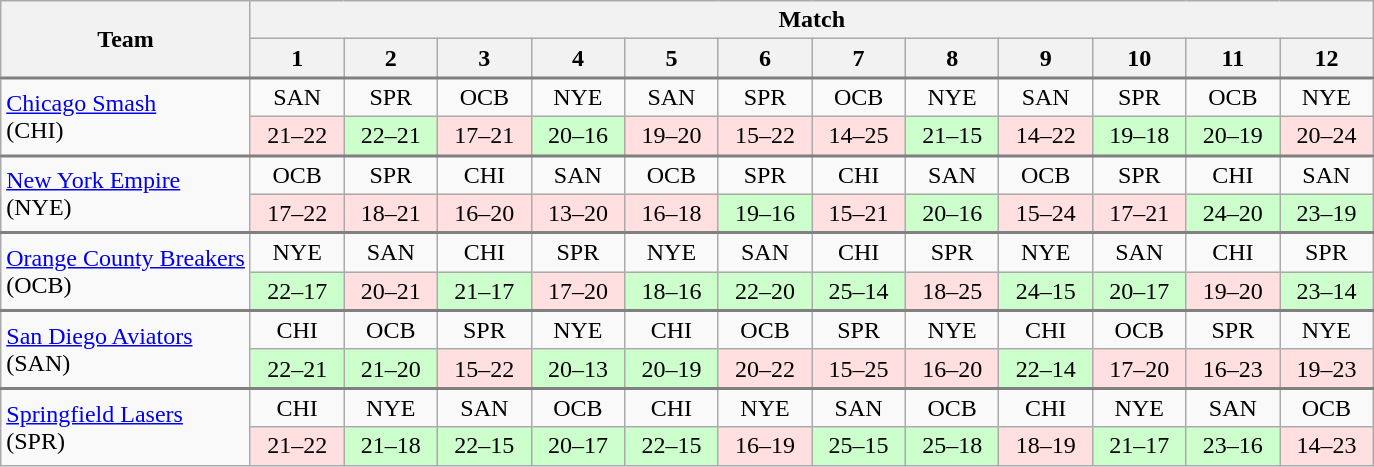<table class="wikitable nowrap" style=text-align:center>
<tr>
<th rowspan="2">Team</th>
<th colspan="12">Match</th>
</tr>
<tr>
<th width=55>1</th>
<th width=55>2</th>
<th width=55>3</th>
<th width=55>4</th>
<th width=55>5</th>
<th width=55>6</th>
<th width=55>7</th>
<th width=55>8</th>
<th width=55>9</th>
<th width=55>10</th>
<th width=55>11</th>
<th width=55>12</th>
</tr>
<tr style="border-top:2px solid gray;">
<td rowspan="2" align="left"><a href='#'>Chicago Smash</a> <br> (CHI)</td>
<td>SAN</td>
<td>SPR</td>
<td>OCB</td>
<td>NYE</td>
<td>SAN</td>
<td>SPR</td>
<td>OCB</td>
<td>NYE</td>
<td>SAN</td>
<td>SPR</td>
<td>OCB</td>
<td>NYE</td>
</tr>
<tr>
<td bgcolor=ffdfdf>21–22</td>
<td bgcolor=ccffcc>22–21</td>
<td bgcolor=ffdfdf>17–21</td>
<td bgcolor=ccffcc>20–16</td>
<td bgcolor=ffdfdf>19–20</td>
<td bgcolor=ffdfdf>15–22</td>
<td bgcolor=ffdfdf>14–25</td>
<td bgcolor=ccffcc>21–15</td>
<td bgcolor=ffdfdf>14–22</td>
<td bgcolor=ccffcc>19–18</td>
<td bgcolor=ccffcc>20–19</td>
<td bgcolor=ffdfdf>20–24</td>
</tr>
<tr style="border-top:2px solid gray;">
<td rowspan="2" align="left"><a href='#'>New York Empire</a> <br> (NYE)</td>
<td>OCB</td>
<td>SPR</td>
<td>CHI</td>
<td>SAN</td>
<td>OCB</td>
<td>SPR</td>
<td>CHI</td>
<td>SAN</td>
<td>OCB</td>
<td>SPR</td>
<td>CHI</td>
<td>SAN</td>
</tr>
<tr>
<td bgcolor=ffdfdf>17–22</td>
<td bgcolor=ffdfdf>18–21</td>
<td bgcolor=ffdfdf>16–20</td>
<td bgcolor=ffdfdf>13–20</td>
<td bgcolor=ffdfdf>16–18</td>
<td bgcolor=ccffcc>19–16</td>
<td bgcolor=ffdfdf>15–21</td>
<td bgcolor=ccffcc>20–16</td>
<td bgcolor=ffdfdf>15–24</td>
<td bgcolor=ffdfdf>17–21</td>
<td bgcolor=ccffcc>24–20</td>
<td bgcolor=ccffcc>23–19</td>
</tr>
<tr style="border-top:2px solid gray;">
<td rowspan="2" align="left"><a href='#'>Orange County Breakers</a> <br> (OCB)</td>
<td>NYE</td>
<td>SAN</td>
<td>CHI</td>
<td>SPR</td>
<td>NYE</td>
<td>SAN</td>
<td>CHI</td>
<td>SPR</td>
<td>NYE</td>
<td>SAN</td>
<td>CHI</td>
<td>SPR</td>
</tr>
<tr>
<td bgcolor=ccffcc>22–17</td>
<td bgcolor=ffdfdf>20–21</td>
<td bgcolor=ccffcc>21–17</td>
<td bgcolor=ffdfdf>17–20</td>
<td bgcolor=ccffcc>18–16</td>
<td bgcolor=ccffcc>22–20</td>
<td bgcolor=ccffcc>25–14</td>
<td bgcolor=ffdfdf>18–25</td>
<td bgcolor=ccffcc>24–15</td>
<td bgcolor=ccffcc>20–17</td>
<td bgcolor=ffdfdf>19–20</td>
<td bgcolor=ccffcc>23–14</td>
</tr>
<tr style="border-top:2px solid gray;">
<td rowspan="2" align="left"><a href='#'>San Diego Aviators</a> <br> (SAN)</td>
<td>CHI</td>
<td>OCB</td>
<td>SPR</td>
<td>NYE</td>
<td>CHI</td>
<td>OCB</td>
<td>SPR</td>
<td>NYE</td>
<td>CHI</td>
<td>OCB</td>
<td>SPR</td>
<td>NYE</td>
</tr>
<tr>
<td bgcolor=ccffcc>22–21</td>
<td bgcolor=ccffcc>21–20</td>
<td bgcolor=ffdfdf>15–22</td>
<td bgcolor=ccffcc>20–13</td>
<td bgcolor=ccffcc>20–19</td>
<td bgcolor=ffdfdf>20–22</td>
<td bgcolor=ffdfdf>15–25</td>
<td bgcolor=ffdfdf>16–20</td>
<td bgcolor=ccffcc>22–14</td>
<td bgcolor=ffdfdf>17–20</td>
<td bgcolor=ffdfdf>16–23</td>
<td bgcolor=ffdfdf>19–23</td>
</tr>
<tr style="border-top:2px solid gray;">
<td rowspan="2" align="left"><a href='#'>Springfield Lasers</a> <br> (SPR)</td>
<td>CHI</td>
<td>NYE</td>
<td>SAN</td>
<td>OCB</td>
<td>CHI</td>
<td>NYE</td>
<td>SAN</td>
<td>OCB</td>
<td>CHI</td>
<td>NYE</td>
<td>SAN</td>
<td>OCB</td>
</tr>
<tr>
<td bgcolor=ffdfdf>21–22</td>
<td bgcolor=ccffcc>21–18</td>
<td bgcolor=ccffcc>22–15</td>
<td bgcolor=ccffcc>20–17</td>
<td bgcolor=ccffcc>22–15</td>
<td bgcolor=ffdfdf>16–19</td>
<td bgcolor=ccffcc>25–15</td>
<td bgcolor=ccffcc>25–18</td>
<td bgcolor=ffdfdf>18–19</td>
<td bgcolor=ccffcc>21–17</td>
<td bgcolor=ccffcc>23–16</td>
<td bgcolor=ffdfdf>14–23</td>
</tr>
</table>
